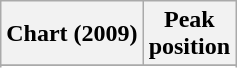<table class="wikitable sortable plainrowheaders" style="text-align:center">
<tr>
<th scope="col">Chart (2009)</th>
<th scope="col">Peak<br> position</th>
</tr>
<tr>
</tr>
<tr>
</tr>
</table>
